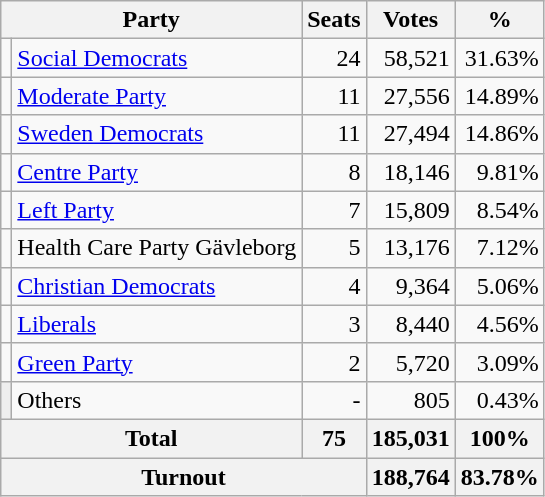<table class="wikitable" style="text-align:right">
<tr>
<th colspan=2>Party</th>
<th>Seats</th>
<th>Votes</th>
<th>%</th>
</tr>
<tr>
<td bgcolor=></td>
<td align=left><a href='#'>Social Democrats</a></td>
<td>24</td>
<td>58,521</td>
<td>31.63%</td>
</tr>
<tr>
<td bgcolor=></td>
<td align=left><a href='#'>Moderate Party</a></td>
<td>11</td>
<td>27,556</td>
<td>14.89%</td>
</tr>
<tr>
<td bgcolor=></td>
<td align=left><a href='#'>Sweden Democrats</a></td>
<td>11</td>
<td>27,494</td>
<td>14.86%</td>
</tr>
<tr>
<td bgcolor=></td>
<td align=left><a href='#'>Centre Party</a></td>
<td>8</td>
<td>18,146</td>
<td>9.81%</td>
</tr>
<tr>
<td bgcolor=></td>
<td align=left><a href='#'>Left Party</a></td>
<td>7</td>
<td>15,809</td>
<td>8.54%</td>
</tr>
<tr>
<td></td>
<td align=left>Health Care Party Gävleborg</td>
<td>5</td>
<td>13,176</td>
<td>7.12%</td>
</tr>
<tr>
<td bgcolor=></td>
<td align=left><a href='#'>Christian Democrats</a></td>
<td>4</td>
<td>9,364</td>
<td>5.06%</td>
</tr>
<tr>
<td bgcolor=></td>
<td align=left><a href='#'>Liberals</a></td>
<td>3</td>
<td>8,440</td>
<td>4.56%</td>
</tr>
<tr>
<td bgcolor=></td>
<td align=left><a href='#'>Green Party</a></td>
<td>2</td>
<td>5,720</td>
<td>3.09%</td>
</tr>
<tr>
<td bgcolor=#eeeeee></td>
<td align=left>Others</td>
<td align=right>-</td>
<td>805</td>
<td>0.43%</td>
</tr>
<tr>
<th colspan=2>Total</th>
<th>75</th>
<th>185,031</th>
<th>100%</th>
</tr>
<tr>
<th colspan=3>Turnout</th>
<th>188,764</th>
<th>83.78%</th>
</tr>
</table>
